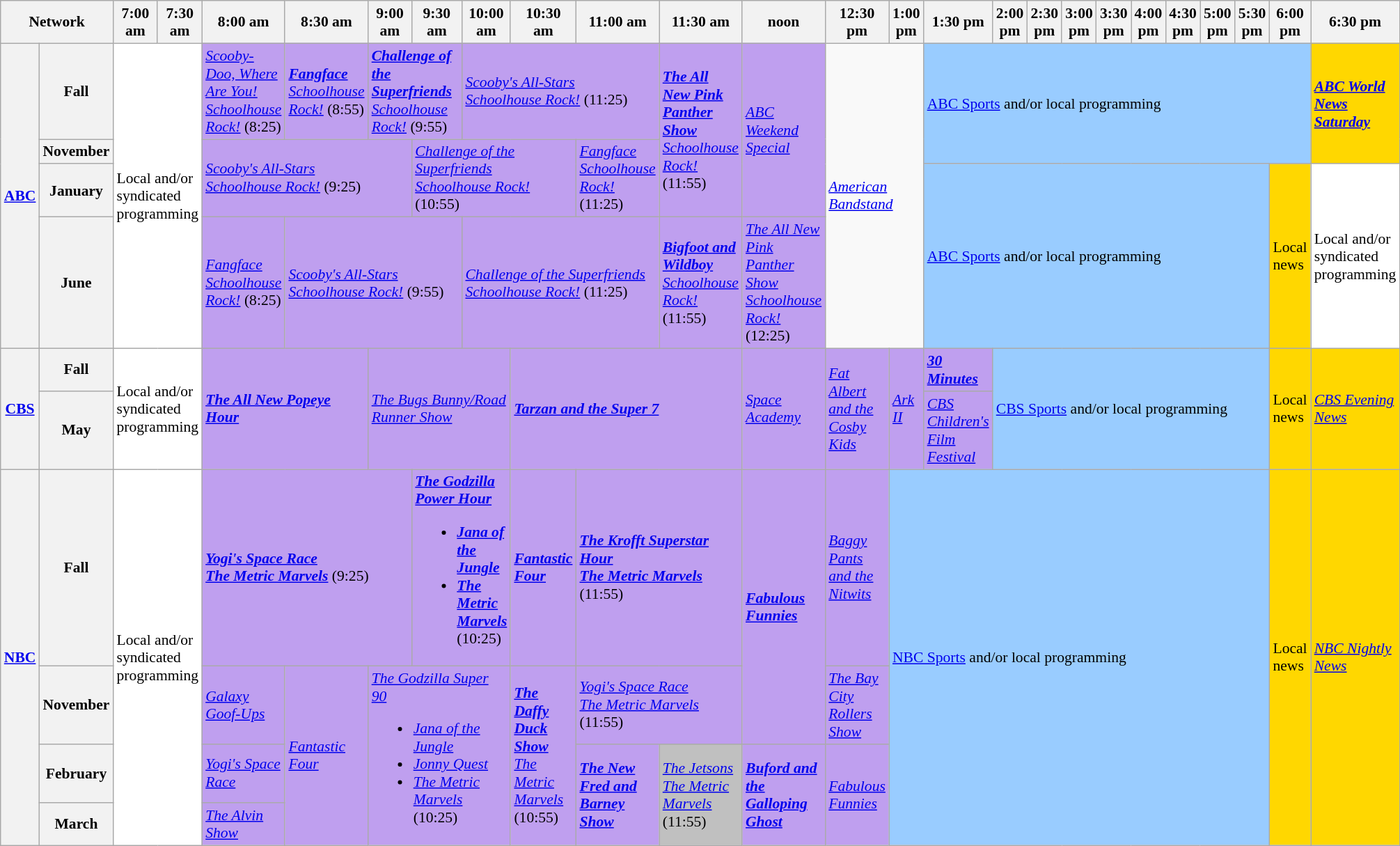<table class=wikitable style="font-size:90%">
<tr>
<th width="1.5%" bgcolor="#C0C0C0" colspan="2">Network</th>
<th width="4%" bgcolor="#C0C0C0">7:00 am</th>
<th width="4%" bgcolor="#C0C0C0">7:30 am</th>
<th width="4%" bgcolor="#C0C0C0">8:00 am</th>
<th width="4%" bgcolor="#C0C0C0">8:30 am</th>
<th width="4%" bgcolor="#C0C0C0">9:00 am</th>
<th width="4%" bgcolor="#C0C0C0">9:30 am</th>
<th width="4%" bgcolor="#C0C0C0">10:00 am</th>
<th width="4%" bgcolor="#C0C0C0">10:30 am</th>
<th width="4%" bgcolor="#C0C0C0">11:00 am</th>
<th width="4%" bgcolor="#C0C0C0">11:30 am</th>
<th width="4%" bgcolor="#C0C0C0">noon</th>
<th width="4%" bgcolor="#C0C0C0">12:30 pm</th>
<th width="4%" bgcolor="#C0C0C0">1:00 pm</th>
<th width="4%" bgcolor="#C0C0C0">1:30 pm</th>
<th width="4%" bgcolor="#C0C0C0">2:00 pm</th>
<th width="4%" bgcolor="#C0C0C0">2:30 pm</th>
<th width="4%" bgcolor="#C0C0C0">3:00 pm</th>
<th width="4%" bgcolor="#C0C0C0">3:30 pm</th>
<th width="4%" bgcolor="#C0C0C0">4:00 pm</th>
<th width="4%" bgcolor="#C0C0C0">4:30 pm</th>
<th width="4%" bgcolor="#C0C0C0">5:00 pm</th>
<th width="4%" bgcolor="#C0C0C0">5:30 pm</th>
<th width="4%" bgcolor="#C0C0C0">6:00 pm</th>
<th width="4%" bgcolor="#C0C0C0">6:30 pm</th>
</tr>
<tr>
<th bgcolor="#C0C0C0" rowspan="4"><a href='#'>ABC</a></th>
<th>Fall</th>
<td bgcolor="white" colspan="2" rowspan="4">Local and/or<br>syndicated<br>programming</td>
<td bgcolor="bf9fef" rowspan="1"><em><a href='#'>Scooby-Doo, Where Are You!</a></em><br><em><a href='#'>Schoolhouse Rock!</a></em> (8:25)</td>
<td bgcolor="bf9fef" rowspan="1"><strong><em><a href='#'>Fangface</a></em></strong><br><em><a href='#'>Schoolhouse Rock!</a></em> (8:55)</td>
<td bgcolor="bf9fef" colspan="2"rowspan="1"><strong><em><a href='#'>Challenge of the Superfriends</a></em></strong><br><em><a href='#'>Schoolhouse Rock!</a></em> (9:55)</td>
<td bgcolor="bf9fef" colspan="3"rowspan="1"><em><a href='#'>Scooby's All-Stars</a></em><br><em><a href='#'>Schoolhouse Rock!</a></em> (11:25)</td>
<td bgcolor="bf9fef" rowspan="3"><strong><em><a href='#'>The All New Pink Panther Show</a></em></strong><br><em><a href='#'>Schoolhouse Rock!</a></em> (11:55)</td>
<td bgcolor="bf9fef" rowspan="3"><em><a href='#'>ABC Weekend Special</a></em></td>
<td colspan="2"rowspan="4"><em><a href='#'>American Bandstand</a></em></td>
<td bgcolor="99ccff" colspan="10"rowspan="2"><a href='#'>ABC Sports</a> and/or local programming</td>
<td bgcolor="gold" rowspan="2"><strong><em><a href='#'>ABC World News Saturday</a></em></strong></td>
</tr>
<tr>
<th>November</th>
<td bgcolor="bf9fef" colspan="3"rowspan="2"><em><a href='#'>Scooby's All-Stars</a></em><br><em><a href='#'>Schoolhouse Rock!</a></em> (9:25)</td>
<td bgcolor="bf9fef" colspan="3"rowspan="2"><em><a href='#'>Challenge of the Superfriends</a></em><br><em><a href='#'>Schoolhouse Rock!</a></em> (10:55)</td>
<td bgcolor="bf9fef" rowspan="2"><em><a href='#'>Fangface</a></em><br><em><a href='#'>Schoolhouse Rock!</a></em> (11:25)</td>
</tr>
<tr>
<th>January</th>
<td bgcolor="99ccff" colspan="9"rowspan="2"><a href='#'>ABC Sports</a> and/or local programming</td>
<td bgcolor="gold" rowspan="2">Local news</td>
<td bgcolor="white" rowspan="2">Local and/or<br>syndicated<br>programming</td>
</tr>
<tr>
<th>June</th>
<td bgcolor="bf9fef" rowspan="1"><em><a href='#'>Fangface</a></em><br><em><a href='#'>Schoolhouse Rock!</a></em> (8:25)</td>
<td bgcolor="bf9fef" colspan="3"rowspan="1"><em><a href='#'>Scooby's All-Stars</a></em><br><em><a href='#'>Schoolhouse Rock!</a></em> (9:55)</td>
<td bgcolor="bf9fef" colspan="3"rowspan="1"><em><a href='#'>Challenge of the Superfriends</a></em><br><em><a href='#'>Schoolhouse Rock!</a></em> (11:25)</td>
<td bgcolor="bf9fef" rowspan="1"><strong><em><a href='#'>Bigfoot and Wildboy</a></em></strong><br><em><a href='#'>Schoolhouse Rock!</a></em>  (11:55)</td>
<td bgcolor="bf9fef" rowspan="1"><em><a href='#'>The All New Pink Panther Show</a></em><br><em><a href='#'>Schoolhouse Rock!</a></em>  (12:25)</td>
</tr>
<tr>
<th bgcolor="#C0C0C0" rowspan="2"><a href='#'>CBS</a></th>
<th>Fall</th>
<td bgcolor="white" colspan="2" rowspan="2">Local and/or<br>syndicated<br>programming</td>
<td bgcolor="bf9fef" colspan="2" rowspan="2"><strong><em><a href='#'>The All New Popeye Hour</a></em></strong></td>
<td bgcolor="bf9fef" colspan="3" rowspan="2"><em><a href='#'>The Bugs Bunny/Road Runner Show</a></em></td>
<td bgcolor="bf9fef"rowspan="2"colspan="3"><strong><em><a href='#'>Tarzan and the Super 7</a></em></strong></td>
<td bgcolor="bf9fef" rowspan="2"><em><a href='#'>Space Academy</a></em> </td>
<td bgcolor="bf9fef" rowspan="2"><em><a href='#'>Fat Albert and the Cosby Kids</a></em> </td>
<td bgcolor="bf9fef" rowspan="2"><em><a href='#'>Ark II</a></em> </td>
<td bgcolor="bf9fef" rowspan="1"><strong><em><a href='#'>30 Minutes</a></em></strong></td>
<td bgcolor="99ccff" colspan="8"rowspan="2"><a href='#'>CBS Sports</a> and/or local programming</td>
<td bgcolor="gold" rowspan="2">Local news</td>
<td bgcolor="gold" rowspan="2"><em><a href='#'>CBS Evening News</a></em></td>
</tr>
<tr>
<th>May</th>
<td bgcolor="bf9fef" rowspan="1"><em><a href='#'>CBS Children's Film Festival</a></em></td>
</tr>
<tr>
<th bgcolor="#C0C0C0" rowspan="4"><a href='#'>NBC</a></th>
<th>Fall</th>
<td bgcolor="white" rowspan="4"colspan="2">Local and/or<br>syndicated<br>programming</td>
<td bgcolor="bf9fef"rowspan="1"colspan="3"><strong><em><a href='#'>Yogi's Space Race</a></em></strong><br><strong><em><a href='#'>The Metric Marvels</a></em></strong> (9:25)</td>
<td bgcolor="bf9fef"rowspan="1"colspan="2"><strong><em><a href='#'>The Godzilla Power Hour</a></em></strong><br><ul><li><strong><em><a href='#'>Jana of the Jungle</a></em></strong></li><li><strong><em><a href='#'>The Metric Marvels</a></em></strong> (10:25)</li></ul></td>
<td bgcolor="bf9fef"rowspan="1"><strong><em><a href='#'>Fantastic Four</a></em></strong></td>
<td bgcolor="bf9fef"rowspan="1"colspan="2"><strong><em><a href='#'>The Krofft Superstar Hour</a></em></strong><br><strong><em><a href='#'>The Metric Marvels</a></em></strong> (11:55)</td>
<td bgcolor="bf9fef"rowspan="2"><strong><em><a href='#'>Fabulous Funnies</a></em></strong></td>
<td bgcolor="bf9fef"rowspan="1"><em><a href='#'>Baggy Pants and the Nitwits</a></em> </td>
<td bgcolor="99ccff"rowspan="4"colspan="10"><a href='#'>NBC Sports</a> and/or local programming</td>
<td bgcolor="gold"rowspan="4">Local news</td>
<td bgcolor="gold"rowspan="4"><em><a href='#'>NBC Nightly News</a></em></td>
</tr>
<tr>
<th>November</th>
<td bgcolor="bf9fef"rowspan="1"><em><a href='#'>Galaxy Goof-Ups</a></em></td>
<td bgcolor="bf9fef"rowspan="3"><em><a href='#'>Fantastic Four</a></em></td>
<td bgcolor="bf9fef"rowspan="3"colspan="3"><em><a href='#'>The Godzilla Super 90</a></em><br><ul><li><em><a href='#'>Jana of the Jungle</a></em></li><li><em><a href='#'>Jonny Quest</a></em> </li><li><em><a href='#'>The Metric Marvels</a></em> (10:25)</li></ul></td>
<td bgcolor="bf9fef"rowspan="3"><strong><em><a href='#'>The Daffy Duck Show</a></em></strong><br><em><a href='#'>The Metric Marvels</a></em> (10:55)</td>
<td bgcolor="bf9fef"rowspan="1"colspan="2"><em><a href='#'>Yogi's Space Race</a></em><br><em><a href='#'>The Metric Marvels</a></em> (11:55)</td>
<td bgcolor="bf9fef"rowspan="1"><em><a href='#'>The Bay City Rollers Show</a></em></td>
</tr>
<tr>
<th>February</th>
<td bgcolor="bf9fef"rowspan="1"><em><a href='#'>Yogi's Space Race</a></em></td>
<td bgcolor="bf9fef"rowspan="2"><strong><em><a href='#'>The New Fred and Barney Show</a></em></strong></td>
<td bgcolor="C0C0C0"rowspan="2"><em><a href='#'>The Jetsons</a></em> <br><em><a href='#'>The Metric Marvels</a></em> (11:55)</td>
<td bgcolor="bf9fef"rowspan="2"><strong><em><a href='#'>Buford and the Galloping Ghost</a></em></strong></td>
<td bgcolor="bf9fef"rowspan="2"><em><a href='#'>Fabulous Funnies</a></em></td>
</tr>
<tr>
<th>March</th>
<td bgcolor="bf9fef"rowspan="1"><em><a href='#'>The Alvin Show</a></em></td>
</tr>
</table>
